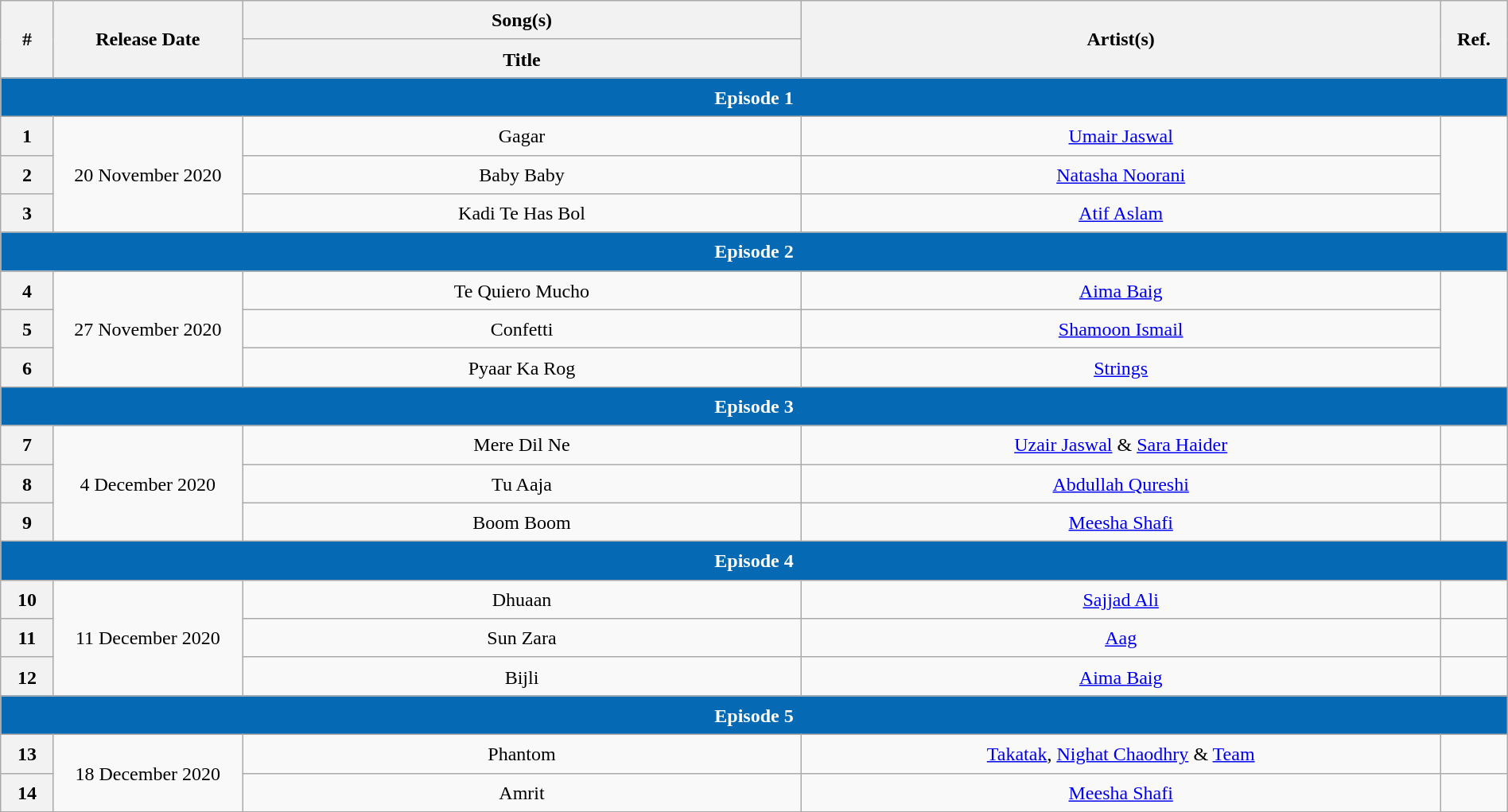<table class="wikitable" style="text-align:center; font-size:100%; line-height:25px; width:100%;">
<tr>
<th rowspan="2" style="width:1%">#</th>
<th rowspan="2" style="width:4%">Release Date </th>
<th style="width:14%">Song(s)</th>
<th rowspan="2" style="width:16%">Artist(s)</th>
<th rowspan="2" style="width:1%">Ref.</th>
</tr>
<tr>
<th style="width:14%">Title</th>
</tr>
<tr>
<th colspan="5" style="background:#0569b3;color:white">Episode 1</th>
</tr>
<tr>
<th>1</th>
<td rowspan="3">20 November 2020</td>
<td>Gagar</td>
<td><a href='#'>Umair Jaswal</a></td>
<td rowspan="3"></td>
</tr>
<tr>
<th>2</th>
<td>Baby Baby</td>
<td><a href='#'>Natasha Noorani</a></td>
</tr>
<tr>
<th>3</th>
<td>Kadi Te Has Bol</td>
<td><a href='#'>Atif Aslam</a></td>
</tr>
<tr>
<th colspan="5" style="background:#0569b3;color:white">Episode 2</th>
</tr>
<tr>
<th>4</th>
<td rowspan="3">27 November 2020</td>
<td>Te Quiero Mucho</td>
<td><a href='#'>Aima Baig</a></td>
<td rowspan="3"></td>
</tr>
<tr>
<th>5</th>
<td>Confetti</td>
<td><a href='#'>Shamoon Ismail</a></td>
</tr>
<tr>
<th>6</th>
<td>Pyaar Ka Rog</td>
<td><a href='#'>Strings</a></td>
</tr>
<tr>
<th colspan="5" style="background:#0569b3;color:white">Episode 3</th>
</tr>
<tr>
<th>7</th>
<td rowspan="3">4 December 2020</td>
<td>Mere Dil Ne</td>
<td><a href='#'>Uzair Jaswal</a> & <a href='#'>Sara Haider</a></td>
<td></td>
</tr>
<tr>
<th>8</th>
<td>Tu Aaja</td>
<td><a href='#'>Abdullah Qureshi</a></td>
<td></td>
</tr>
<tr>
<th>9</th>
<td>Boom Boom</td>
<td><a href='#'>Meesha Shafi</a></td>
<td></td>
</tr>
<tr>
<th colspan="5" style="background:#0569b3;color:white">Episode 4</th>
</tr>
<tr>
<th>10</th>
<td rowspan="3">11 December 2020</td>
<td>Dhuaan</td>
<td><a href='#'>Sajjad Ali</a></td>
<td></td>
</tr>
<tr>
<th>11</th>
<td>Sun Zara</td>
<td><a href='#'>Aag</a></td>
<td></td>
</tr>
<tr>
<th>12</th>
<td>Bijli</td>
<td><a href='#'>Aima Baig</a></td>
<td></td>
</tr>
<tr>
<th colspan="5" style="background:#0569b3;color:white">Episode 5</th>
</tr>
<tr>
<th>13</th>
<td rowspan="2">18 December 2020</td>
<td>Phantom</td>
<td><a href='#'>Takatak</a>, <a href='#'>Nighat Chaodhry</a> & <a href='#'>Team</a></td>
<td></td>
</tr>
<tr>
<th>14</th>
<td>Amrit</td>
<td><a href='#'>Meesha Shafi</a></td>
<td></td>
</tr>
</table>
